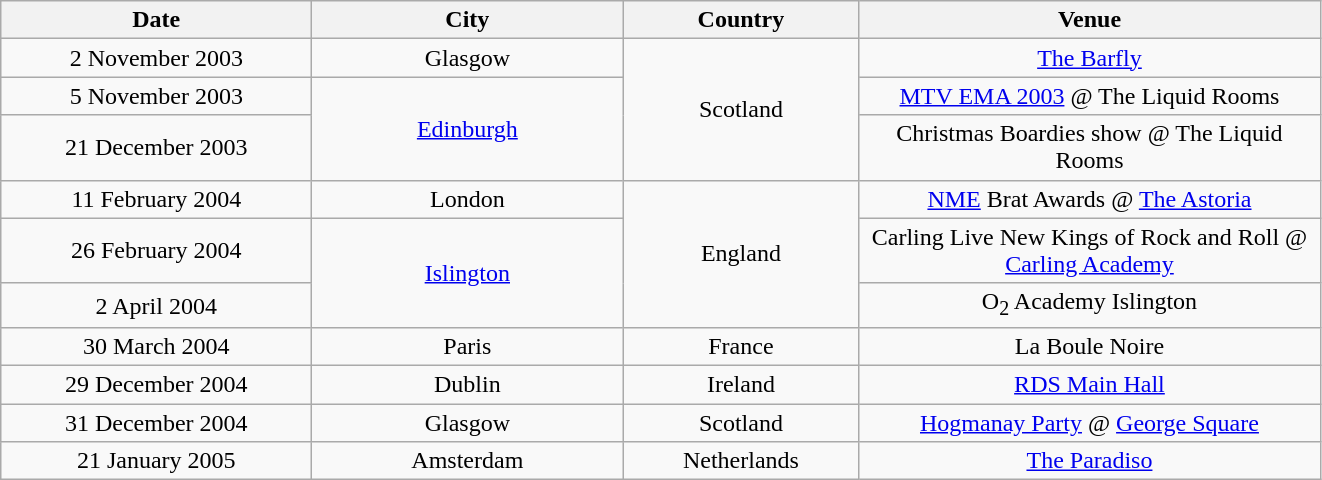<table class="wikitable" style="text-align:center;">
<tr>
<th width="200">Date</th>
<th width="200">City</th>
<th width="150">Country</th>
<th width="300">Venue</th>
</tr>
<tr>
<td>2 November 2003</td>
<td>Glasgow</td>
<td rowspan="3">Scotland</td>
<td><a href='#'>The Barfly</a></td>
</tr>
<tr>
<td>5 November 2003</td>
<td rowspan="2"><a href='#'>Edinburgh</a></td>
<td><a href='#'>MTV EMA 2003</a> @ The Liquid Rooms</td>
</tr>
<tr>
<td>21 December 2003</td>
<td>Christmas Boardies show @ The Liquid Rooms</td>
</tr>
<tr>
<td>11 February 2004</td>
<td>London</td>
<td rowspan="3">England</td>
<td><a href='#'>NME</a> Brat Awards @ <a href='#'>The Astoria</a></td>
</tr>
<tr>
<td>26 February 2004</td>
<td rowspan="2"><a href='#'>Islington</a></td>
<td>Carling Live New Kings of Rock and Roll @ <a href='#'>Carling Academy</a></td>
</tr>
<tr>
<td>2 April 2004</td>
<td>O<sub>2</sub> Academy Islington</td>
</tr>
<tr>
<td>30 March 2004</td>
<td>Paris</td>
<td>France</td>
<td>La Boule Noire</td>
</tr>
<tr>
<td>29 December 2004</td>
<td>Dublin</td>
<td>Ireland</td>
<td><a href='#'>RDS Main Hall</a></td>
</tr>
<tr>
<td>31 December 2004</td>
<td>Glasgow</td>
<td>Scotland</td>
<td><a href='#'>Hogmanay Party</a> @ <a href='#'>George Square</a></td>
</tr>
<tr>
<td>21 January 2005</td>
<td>Amsterdam</td>
<td>Netherlands</td>
<td><a href='#'>The Paradiso</a></td>
</tr>
</table>
